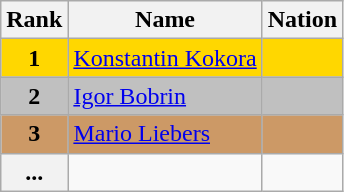<table class="wikitable">
<tr>
<th>Rank</th>
<th>Name</th>
<th>Nation</th>
</tr>
<tr bgcolor="gold">
<td align="center"><strong>1</strong></td>
<td><a href='#'>Konstantin Kokora</a></td>
<td></td>
</tr>
<tr bgcolor="silver">
<td align="center"><strong>2</strong></td>
<td><a href='#'>Igor Bobrin</a></td>
<td></td>
</tr>
<tr bgcolor="cc9966">
<td align="center"><strong>3</strong></td>
<td><a href='#'>Mario Liebers</a></td>
<td></td>
</tr>
<tr>
<th>...</th>
<td></td>
<td></td>
</tr>
</table>
